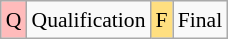<table class="wikitable" style="margin:0.5em auto; font-size:90%; line-height:1.25em;">
<tr>
<td bgcolor="#FFBBBB" align=center>Q</td>
<td>Qualification</td>
<td bgcolor="#FFDF80" align=center>F</td>
<td>Final</td>
</tr>
</table>
